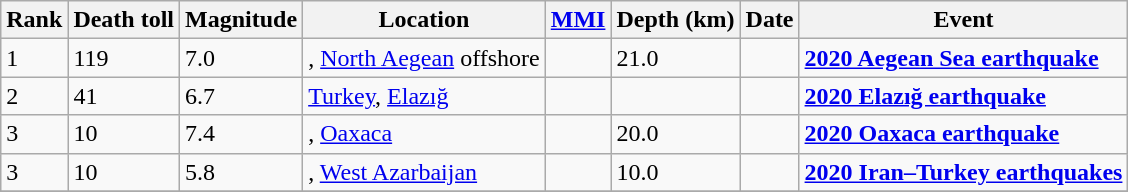<table class="sortable wikitable" style="font-size:100%;">
<tr>
<th>Rank</th>
<th>Death toll</th>
<th>Magnitude</th>
<th>Location</th>
<th><a href='#'>MMI</a></th>
<th>Depth (km)</th>
<th>Date</th>
<th>Event</th>
</tr>
<tr>
<td>1</td>
<td>119</td>
<td>7.0</td>
<td>, <a href='#'>North Aegean</a> offshore</td>
<td></td>
<td>21.0</td>
<td></td>
<td><strong><a href='#'>2020 Aegean Sea earthquake</a></strong></td>
</tr>
<tr>
<td>2</td>
<td>41</td>
<td>6.7</td>
<td> <a href='#'>Turkey</a>, <a href='#'>Elazığ</a></td>
<td></td>
<td></td>
<td></td>
<td><strong><a href='#'>2020 Elazığ earthquake</a></strong></td>
</tr>
<tr>
<td>3</td>
<td>10</td>
<td>7.4</td>
<td>, <a href='#'>Oaxaca</a></td>
<td></td>
<td>20.0</td>
<td></td>
<td><strong><a href='#'>2020 Oaxaca earthquake</a></strong></td>
</tr>
<tr>
<td>3</td>
<td>10</td>
<td>5.8</td>
<td>, <a href='#'>West Azarbaijan</a></td>
<td></td>
<td>10.0</td>
<td></td>
<td><strong><a href='#'>2020 Iran–Turkey earthquakes</a></strong></td>
</tr>
<tr>
</tr>
</table>
